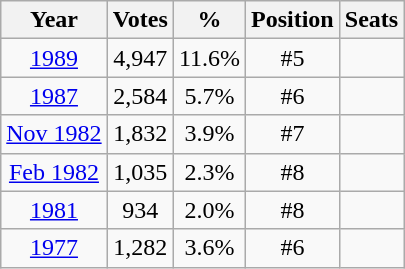<table class="wikitable">
<tr>
<th>Year</th>
<th>Votes</th>
<th>%</th>
<th>Position</th>
<th>Seats</th>
</tr>
<tr>
<td align=center><a href='#'>1989</a></td>
<td align=center>4,947</td>
<td align=center>11.6%</td>
<td align=center>#5</td>
<td></td>
</tr>
<tr>
<td align=center><a href='#'>1987</a></td>
<td align=center>2,584</td>
<td align=center>5.7%</td>
<td align=center>#6</td>
<td></td>
</tr>
<tr>
<td align=center><a href='#'>Nov 1982</a></td>
<td align=center>1,832</td>
<td align=center>3.9%</td>
<td align=center>#7</td>
<td></td>
</tr>
<tr>
<td align=center><a href='#'>Feb 1982</a></td>
<td align=center>1,035</td>
<td align=center>2.3%</td>
<td align=center>#8</td>
<td></td>
</tr>
<tr>
<td align=center><a href='#'>1981</a></td>
<td align=center>934</td>
<td align=center>2.0%</td>
<td align=center>#8</td>
<td></td>
</tr>
<tr>
<td align=center><a href='#'>1977</a></td>
<td align=center>1,282</td>
<td align=center>3.6%</td>
<td align=center>#6</td>
<td></td>
</tr>
</table>
